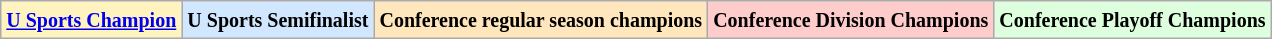<table class="wikitable">
<tr>
<td bgcolor="#FFF3BF"><small><strong><a href='#'>U Sports Champion</a> </strong></small></td>
<td bgcolor="#D0E7FF"><small><strong>U Sports Semifinalist</strong></small></td>
<td bgcolor="#FFE6BD"><small><strong>Conference regular season champions</strong></small></td>
<td bgcolor="#FFCCCC"><small><strong>Conference Division Champions</strong></small></td>
<td bgcolor="#ddffdd"><small><strong>Conference Playoff Champions</strong></small></td>
</tr>
</table>
